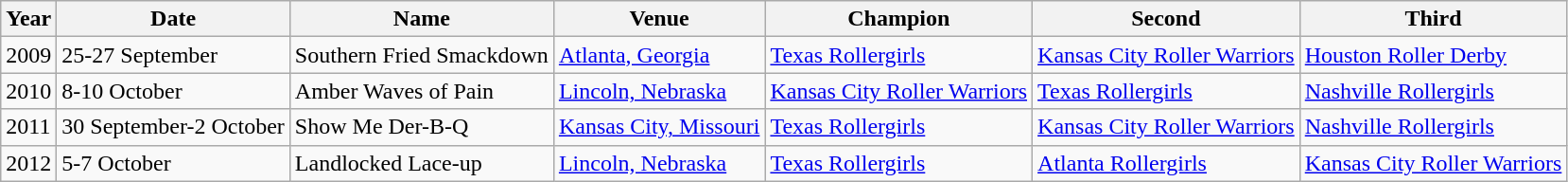<table class="wikitable sortable">
<tr>
<th>Year</th>
<th>Date</th>
<th>Name</th>
<th>Venue</th>
<th>Champion</th>
<th>Second</th>
<th>Third</th>
</tr>
<tr>
<td>2009</td>
<td>25-27 September</td>
<td>Southern Fried Smackdown</td>
<td><a href='#'>Atlanta, Georgia</a></td>
<td><a href='#'>Texas Rollergirls</a></td>
<td><a href='#'>Kansas City Roller Warriors</a></td>
<td><a href='#'>Houston Roller Derby</a></td>
</tr>
<tr>
<td>2010</td>
<td>8-10 October</td>
<td>Amber Waves of Pain</td>
<td><a href='#'>Lincoln, Nebraska</a></td>
<td><a href='#'>Kansas City Roller Warriors</a></td>
<td><a href='#'>Texas Rollergirls</a></td>
<td><a href='#'>Nashville Rollergirls</a></td>
</tr>
<tr>
<td>2011</td>
<td>30 September-2 October</td>
<td>Show Me Der-B-Q</td>
<td><a href='#'>Kansas City, Missouri</a></td>
<td><a href='#'>Texas Rollergirls</a></td>
<td><a href='#'>Kansas City Roller Warriors</a></td>
<td><a href='#'>Nashville Rollergirls</a></td>
</tr>
<tr>
<td>2012</td>
<td>5-7 October</td>
<td>Landlocked Lace-up</td>
<td><a href='#'>Lincoln, Nebraska</a></td>
<td><a href='#'>Texas Rollergirls</a></td>
<td><a href='#'>Atlanta Rollergirls</a></td>
<td><a href='#'>Kansas City Roller Warriors</a></td>
</tr>
</table>
